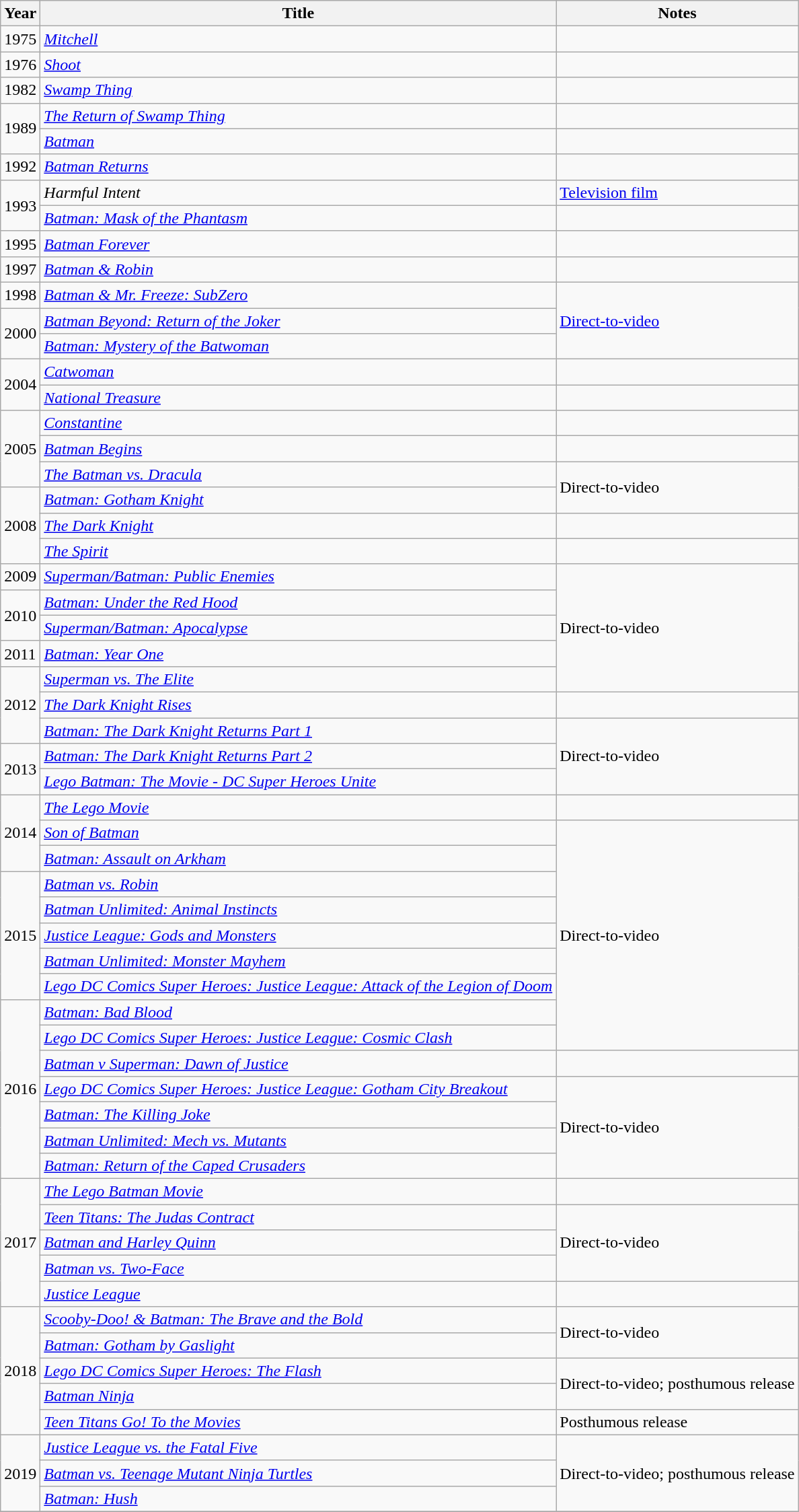<table class="wikitable sortable plainrowheaders" style="white-space:nowrap">
<tr>
<th>Year</th>
<th>Title</th>
<th>Notes</th>
</tr>
<tr>
<td>1975</td>
<td><em><a href='#'>Mitchell</a></em></td>
<td></td>
</tr>
<tr>
<td>1976</td>
<td><em><a href='#'>Shoot</a></em></td>
<td></td>
</tr>
<tr>
<td>1982</td>
<td><em><a href='#'>Swamp Thing</a></em></td>
<td></td>
</tr>
<tr>
<td rowspan=2>1989</td>
<td><em><a href='#'>The Return of Swamp Thing</a></em></td>
<td></td>
</tr>
<tr>
<td><em><a href='#'>Batman</a></em></td>
<td></td>
</tr>
<tr>
<td>1992</td>
<td><em><a href='#'>Batman Returns</a></em></td>
<td></td>
</tr>
<tr>
<td rowspan=2>1993</td>
<td><em>Harmful Intent</em></td>
<td><a href='#'>Television film</a></td>
</tr>
<tr>
<td><em><a href='#'>Batman: Mask of the Phantasm</a></em></td>
<td></td>
</tr>
<tr>
<td>1995</td>
<td><em><a href='#'>Batman Forever</a></em></td>
<td></td>
</tr>
<tr>
<td>1997</td>
<td><em><a href='#'>Batman & Robin</a></em></td>
<td></td>
</tr>
<tr>
<td>1998</td>
<td><em><a href='#'>Batman & Mr. Freeze: SubZero</a></em></td>
<td rowspan=3><a href='#'>Direct-to-video</a></td>
</tr>
<tr>
<td rowspan=2>2000</td>
<td><em><a href='#'>Batman Beyond: Return of the Joker</a></em></td>
</tr>
<tr>
<td><em><a href='#'>Batman: Mystery of the Batwoman</a></em></td>
</tr>
<tr>
<td rowspan=2>2004</td>
<td><em><a href='#'>Catwoman</a></em></td>
<td></td>
</tr>
<tr>
<td><em><a href='#'>National Treasure</a></em></td>
<td></td>
</tr>
<tr>
<td rowspan=3>2005</td>
<td><em><a href='#'>Constantine</a></em></td>
<td></td>
</tr>
<tr>
<td><em><a href='#'>Batman Begins</a></em></td>
<td></td>
</tr>
<tr>
<td><em><a href='#'>The Batman vs. Dracula</a></em></td>
<td rowspan=2>Direct-to-video</td>
</tr>
<tr>
<td rowspan=3>2008</td>
<td><em><a href='#'>Batman: Gotham Knight</a></em></td>
</tr>
<tr>
<td><em><a href='#'>The Dark Knight</a></em></td>
<td></td>
</tr>
<tr>
<td><em><a href='#'>The Spirit</a></em></td>
<td></td>
</tr>
<tr>
<td>2009</td>
<td><em><a href='#'>Superman/Batman: Public Enemies</a></em></td>
<td rowspan=5>Direct-to-video</td>
</tr>
<tr>
<td rowspan=2>2010</td>
<td><em><a href='#'>Batman: Under the Red Hood</a></em></td>
</tr>
<tr>
<td><em><a href='#'>Superman/Batman: Apocalypse</a></em></td>
</tr>
<tr>
<td>2011</td>
<td><em><a href='#'>Batman: Year One</a></em></td>
</tr>
<tr>
<td rowspan=3>2012</td>
<td><em><a href='#'>Superman vs. The Elite</a></em></td>
</tr>
<tr>
<td><em><a href='#'>The Dark Knight Rises</a></em></td>
<td></td>
</tr>
<tr>
<td><em><a href='#'>Batman: The Dark Knight Returns Part 1</a></em></td>
<td rowspan=3>Direct-to-video</td>
</tr>
<tr>
<td rowspan=2>2013</td>
<td><em><a href='#'>Batman: The Dark Knight Returns Part 2</a></em></td>
</tr>
<tr>
<td><em><a href='#'>Lego Batman: The Movie - DC Super Heroes Unite</a></em></td>
</tr>
<tr>
<td rowspan=3>2014</td>
<td><em><a href='#'>The Lego Movie</a></em></td>
<td></td>
</tr>
<tr>
<td><em><a href='#'>Son of Batman</a></em></td>
<td rowspan=9>Direct-to-video</td>
</tr>
<tr>
<td><em><a href='#'>Batman: Assault on Arkham</a></em></td>
</tr>
<tr>
<td rowspan=5>2015</td>
<td><em><a href='#'>Batman vs. Robin</a></em></td>
</tr>
<tr>
<td><em><a href='#'>Batman Unlimited: Animal Instincts</a></em></td>
</tr>
<tr>
<td><em><a href='#'>Justice League: Gods and Monsters</a></em></td>
</tr>
<tr>
<td><em><a href='#'>Batman Unlimited: Monster Mayhem</a></em></td>
</tr>
<tr>
<td><em><a href='#'>Lego DC Comics Super Heroes: Justice League: Attack of the Legion of Doom</a></em></td>
</tr>
<tr>
<td rowspan=7>2016</td>
<td><em><a href='#'>Batman: Bad Blood</a></em></td>
</tr>
<tr>
<td><em><a href='#'>Lego DC Comics Super Heroes: Justice League: Cosmic Clash</a></em></td>
</tr>
<tr>
<td><em><a href='#'>Batman v Superman: Dawn of Justice</a></em></td>
<td></td>
</tr>
<tr>
<td><em><a href='#'>Lego DC Comics Super Heroes: Justice League: Gotham City Breakout</a></em></td>
<td rowspan=4>Direct-to-video</td>
</tr>
<tr>
<td><em><a href='#'>Batman: The Killing Joke</a></em></td>
</tr>
<tr>
<td><em><a href='#'>Batman Unlimited: Mech vs. Mutants</a></em></td>
</tr>
<tr>
<td><em><a href='#'>Batman: Return of the Caped Crusaders</a></em></td>
</tr>
<tr>
<td rowspan=5>2017</td>
<td><em><a href='#'>The Lego Batman Movie</a></em></td>
<td></td>
</tr>
<tr>
<td><em><a href='#'>Teen Titans: The Judas Contract</a></em></td>
<td rowspan=3>Direct-to-video</td>
</tr>
<tr>
<td><em><a href='#'>Batman and Harley Quinn</a></em></td>
</tr>
<tr>
<td><em><a href='#'>Batman vs. Two-Face</a></em></td>
</tr>
<tr>
<td><em><a href='#'>Justice League</a></em></td>
<td></td>
</tr>
<tr>
<td rowspan=5>2018</td>
<td><em><a href='#'>Scooby-Doo! & Batman: The Brave and the Bold</a></em></td>
<td rowspan=2>Direct-to-video</td>
</tr>
<tr>
<td><em><a href='#'>Batman: Gotham by Gaslight</a></em></td>
</tr>
<tr>
<td><em><a href='#'>Lego DC Comics Super Heroes: The Flash</a></em></td>
<td rowspan=2>Direct-to-video; posthumous release</td>
</tr>
<tr>
<td><em><a href='#'>Batman Ninja</a></em></td>
</tr>
<tr>
<td><em><a href='#'>Teen Titans Go! To the Movies</a></em></td>
<td>Posthumous release</td>
</tr>
<tr>
<td rowspan=3>2019</td>
<td><em><a href='#'>Justice League vs. the Fatal Five</a></em></td>
<td rowspan=3>Direct-to-video; posthumous release</td>
</tr>
<tr>
<td><em><a href='#'>Batman vs. Teenage Mutant Ninja Turtles</a></em></td>
</tr>
<tr>
<td><em><a href='#'>Batman: Hush</a></em></td>
</tr>
<tr>
</tr>
</table>
